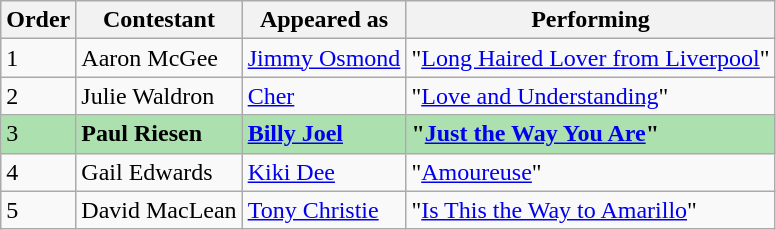<table class="wikitable">
<tr>
<th>Order</th>
<th>Contestant</th>
<th>Appeared as</th>
<th>Performing</th>
</tr>
<tr>
<td>1</td>
<td>Aaron McGee</td>
<td><a href='#'>Jimmy Osmond</a></td>
<td>"<a href='#'>Long Haired Lover from Liverpool</a>"</td>
</tr>
<tr>
<td>2</td>
<td>Julie Waldron</td>
<td><a href='#'>Cher</a></td>
<td>"<a href='#'>Love and Understanding</a>"</td>
</tr>
<tr style="background:#ACE1AF;">
<td>3</td>
<td><strong>Paul Riesen</strong></td>
<td><strong><a href='#'>Billy Joel</a></strong></td>
<td><strong>"<a href='#'>Just the Way You Are</a>"</strong></td>
</tr>
<tr>
<td>4</td>
<td>Gail Edwards</td>
<td><a href='#'>Kiki Dee</a></td>
<td>"<a href='#'>Amoureuse</a>"</td>
</tr>
<tr>
<td>5</td>
<td>David MacLean</td>
<td><a href='#'>Tony Christie</a></td>
<td>"<a href='#'>Is This the Way to Amarillo</a>"</td>
</tr>
</table>
